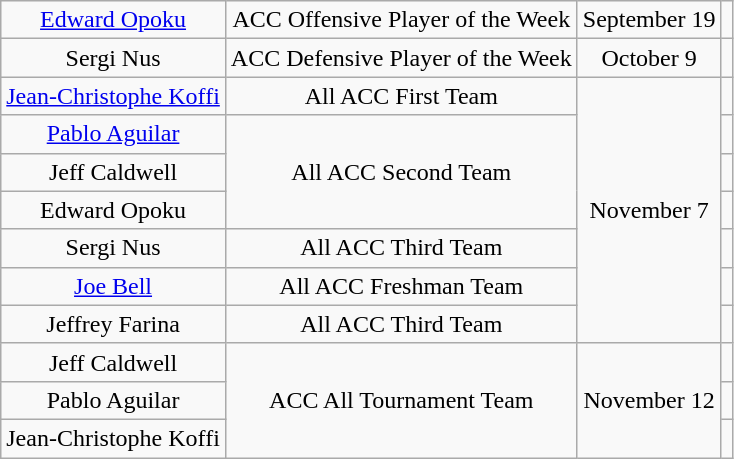<table class="wikitable sortable" style="text-align: center">
<tr>
<td><a href='#'>Edward Opoku</a></td>
<td>ACC Offensive Player of the Week</td>
<td>September 19</td>
<td></td>
</tr>
<tr>
<td>Sergi Nus</td>
<td>ACC Defensive Player of the Week</td>
<td>October 9</td>
<td></td>
</tr>
<tr>
<td><a href='#'>Jean-Christophe Koffi</a></td>
<td>All ACC First Team</td>
<td rowspan="7">November 7</td>
<td></td>
</tr>
<tr>
<td><a href='#'>Pablo Aguilar</a></td>
<td rowspan="3">All ACC Second Team</td>
<td></td>
</tr>
<tr>
<td>Jeff Caldwell</td>
<td></td>
</tr>
<tr>
<td>Edward Opoku</td>
<td></td>
</tr>
<tr>
<td>Sergi Nus</td>
<td>All ACC Third Team</td>
<td></td>
</tr>
<tr>
<td><a href='#'>Joe Bell</a></td>
<td>All ACC Freshman Team</td>
<td></td>
</tr>
<tr>
<td>Jeffrey Farina</td>
<td>All ACC Third Team</td>
<td></td>
</tr>
<tr>
<td>Jeff Caldwell</td>
<td rowspan="3">ACC All Tournament Team</td>
<td rowspan="3">November 12</td>
<td></td>
</tr>
<tr>
<td>Pablo Aguilar</td>
<td></td>
</tr>
<tr>
<td>Jean-Christophe Koffi</td>
<td></td>
</tr>
</table>
